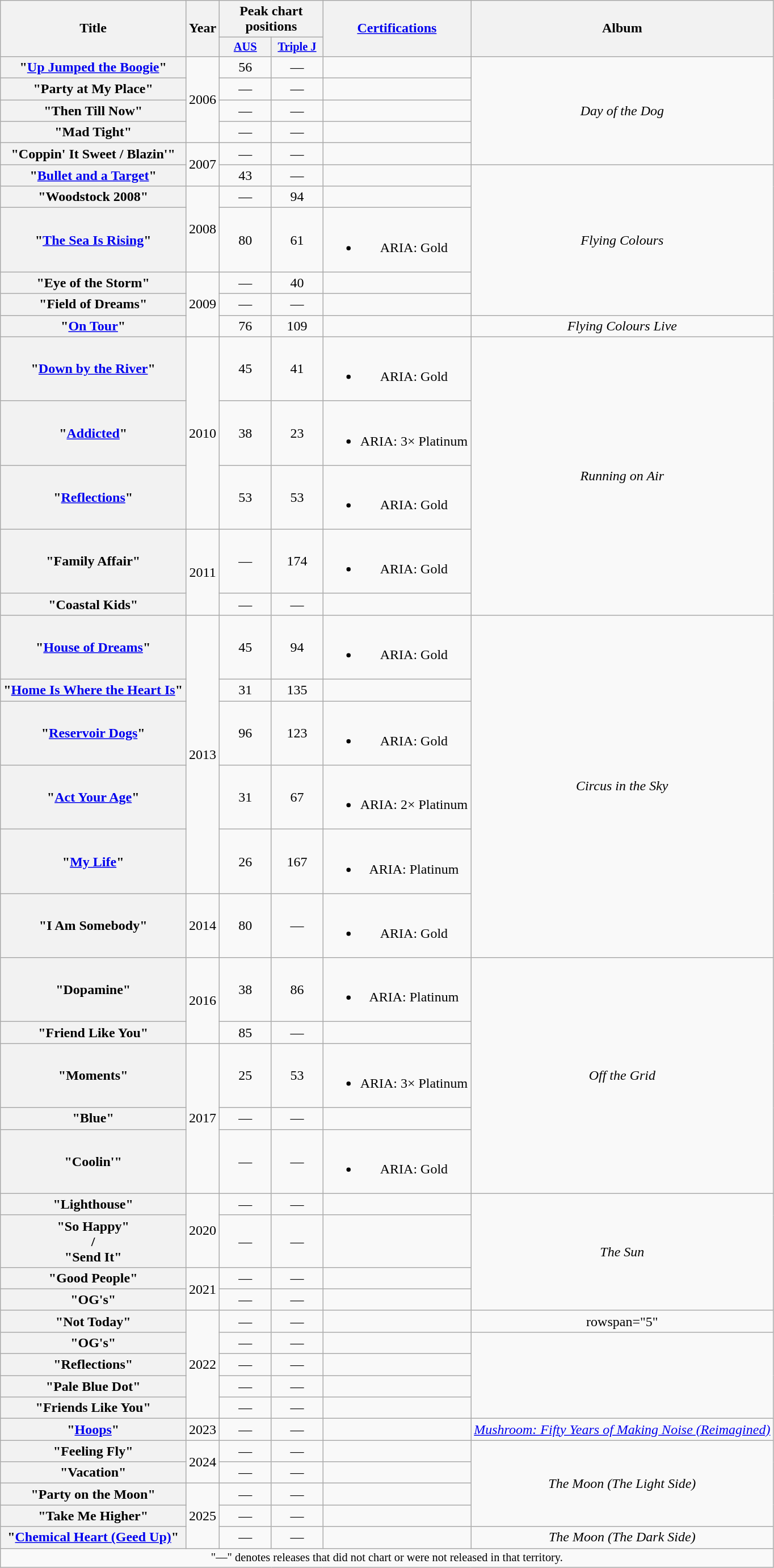<table class="wikitable plainrowheaders" style="text-align:center;">
<tr>
<th scope="col" rowspan="2">Title</th>
<th scope="col" rowspan="2">Year</th>
<th scope="col" colspan="2">Peak chart positions</th>
<th scope="col" rowspan="2"><a href='#'>Certifications</a></th>
<th scope="col" rowspan="2">Album</th>
</tr>
<tr>
<th style="width:4em;font-size:85%;"><a href='#'>AUS</a><br></th>
<th style="width:4em;font-size:85%;"><a href='#'>Triple J</a><br></th>
</tr>
<tr>
<th scope="row">"<a href='#'>Up Jumped the Boogie</a>"</th>
<td rowspan="4">2006</td>
<td>56</td>
<td>—</td>
<td></td>
<td rowspan="5"><em>Day of the Dog</em></td>
</tr>
<tr>
<th scope="row">"Party at My Place"<br></th>
<td>—</td>
<td>—</td>
<td></td>
</tr>
<tr>
<th scope="row">"Then Till Now"</th>
<td>—</td>
<td>—</td>
<td></td>
</tr>
<tr>
<th scope="row">"Mad Tight"</th>
<td>—</td>
<td>—</td>
<td></td>
</tr>
<tr>
<th scope="row">"Coppin' It Sweet / Blazin'"</th>
<td rowspan="2">2007</td>
<td>—</td>
<td>—</td>
<td></td>
</tr>
<tr>
<th scope="row">"<a href='#'>Bullet and a Target</a>"<br></th>
<td>43</td>
<td>—</td>
<td></td>
<td rowspan="5"><em>Flying Colours</em></td>
</tr>
<tr>
<th scope="row">"Woodstock 2008"</th>
<td rowspan="2">2008</td>
<td>—</td>
<td>94</td>
<td></td>
</tr>
<tr>
<th scope="row">"<a href='#'>The Sea Is Rising</a>"<br></th>
<td>80</td>
<td>61</td>
<td><br><ul><li>ARIA: Gold</li></ul></td>
</tr>
<tr>
<th scope="row">"Eye of the Storm"</th>
<td rowspan="3">2009</td>
<td>—</td>
<td>40</td>
<td></td>
</tr>
<tr>
<th scope="row">"Field of Dreams"</th>
<td>—</td>
<td>—</td>
<td></td>
</tr>
<tr>
<th scope="row">"<a href='#'>On Tour</a>"</th>
<td>76</td>
<td>109</td>
<td></td>
<td><em>Flying Colours Live</em></td>
</tr>
<tr>
<th scope="row">"<a href='#'>Down by the River</a>"</th>
<td rowspan="3">2010</td>
<td>45</td>
<td>41</td>
<td><br><ul><li>ARIA: Gold</li></ul></td>
<td rowspan="5"><em>Running on Air</em></td>
</tr>
<tr>
<th scope="row">"<a href='#'>Addicted</a>"</th>
<td>38</td>
<td>23</td>
<td><br><ul><li>ARIA: 3× Platinum</li></ul></td>
</tr>
<tr>
<th scope="row">"<a href='#'>Reflections</a>"</th>
<td>53</td>
<td>53</td>
<td><br><ul><li>ARIA: Gold</li></ul></td>
</tr>
<tr>
<th scope="row">"Family Affair"</th>
<td rowspan="2">2011</td>
<td>—</td>
<td>174</td>
<td><br><ul><li>ARIA: Gold</li></ul></td>
</tr>
<tr>
<th scope="row">"Coastal Kids"</th>
<td>—</td>
<td>—</td>
<td></td>
</tr>
<tr>
<th scope="row">"<a href='#'>House of Dreams</a>"</th>
<td rowspan="5">2013</td>
<td>45</td>
<td>94</td>
<td><br><ul><li>ARIA: Gold</li></ul></td>
<td rowspan="6"><em>Circus in the Sky</em></td>
</tr>
<tr>
<th scope="row">"<a href='#'>Home Is Where the Heart Is</a>"</th>
<td>31</td>
<td>135</td>
<td></td>
</tr>
<tr>
<th scope="row">"<a href='#'>Reservoir Dogs</a>"<br></th>
<td>96</td>
<td>123</td>
<td><br><ul><li>ARIA: Gold</li></ul></td>
</tr>
<tr>
<th scope="row">"<a href='#'>Act Your Age</a>"</th>
<td>31</td>
<td>67</td>
<td><br><ul><li>ARIA: 2× Platinum</li></ul></td>
</tr>
<tr>
<th scope="row">"<a href='#'>My Life</a>"<br></th>
<td>26</td>
<td>167</td>
<td><br><ul><li>ARIA: Platinum</li></ul></td>
</tr>
<tr>
<th scope="row">"I Am Somebody"<br></th>
<td>2014</td>
<td>80</td>
<td>—</td>
<td><br><ul><li>ARIA: Gold</li></ul></td>
</tr>
<tr>
<th scope="row">"Dopamine"<br></th>
<td rowspan="2">2016</td>
<td>38</td>
<td>86</td>
<td><br><ul><li>ARIA: Platinum</li></ul></td>
<td rowspan="5"><em>Off the Grid</em></td>
</tr>
<tr>
<th scope="row">"Friend Like You"<br></th>
<td>85</td>
<td>—</td>
<td></td>
</tr>
<tr>
<th scope="row">"Moments"<br></th>
<td rowspan="3">2017</td>
<td>25</td>
<td>53</td>
<td><br><ul><li>ARIA: 3× Platinum</li></ul></td>
</tr>
<tr>
<th scope="row">"Blue"</th>
<td>—</td>
<td>—</td>
<td></td>
</tr>
<tr>
<th scope="row">"Coolin'"<br></th>
<td>—</td>
<td>—</td>
<td><br><ul><li>ARIA: Gold</li></ul></td>
</tr>
<tr>
<th scope="row">"Lighthouse"<br></th>
<td rowspan="2">2020</td>
<td>—</td>
<td>—</td>
<td></td>
<td rowspan="4"><em>The Sun</em></td>
</tr>
<tr>
<th scope="row">"So Happy"<br>  / <br>"Send It"</th>
<td>—</td>
<td>—</td>
<td></td>
</tr>
<tr>
<th scope="row">"Good People"<br></th>
<td rowspan="2">2021</td>
<td>—</td>
<td>—</td>
<td></td>
</tr>
<tr>
<th scope="row">"OG's"<br></th>
<td>—</td>
<td>—</td>
<td></td>
</tr>
<tr>
<th scope="row">"Not Today"</th>
<td rowspan="5">2022</td>
<td>—</td>
<td>—</td>
<td></td>
<td>rowspan="5" </td>
</tr>
<tr>
<th scope="row">"OG's"<br></th>
<td>—</td>
<td>—</td>
<td></td>
</tr>
<tr>
<th scope="row">"Reflections"<br></th>
<td>—</td>
<td>—</td>
<td></td>
</tr>
<tr>
<th scope="row">"Pale Blue Dot"<br></th>
<td>—</td>
<td>—</td>
<td></td>
</tr>
<tr>
<th scope="row">"Friends Like You"<br></th>
<td>—</td>
<td>—</td>
<td></td>
</tr>
<tr>
<th scope="row">"<a href='#'>Hoops</a>"</th>
<td>2023</td>
<td>—</td>
<td>—</td>
<td></td>
<td><em><a href='#'>Mushroom: Fifty Years of Making Noise (Reimagined)</a></em></td>
</tr>
<tr>
<th scope="row">"Feeling Fly"</th>
<td rowspan="2">2024</td>
<td>—</td>
<td>—</td>
<td></td>
<td rowspan="4"><em>The Moon (The Light Side)</em></td>
</tr>
<tr>
<th scope="row">"Vacation"</th>
<td>—</td>
<td>—</td>
<td></td>
</tr>
<tr>
<th scope="row">"Party on the Moon"</th>
<td rowspan="3">2025</td>
<td>—</td>
<td>—</td>
<td></td>
</tr>
<tr>
<th scope="row">"Take Me Higher"</th>
<td>—</td>
<td>—</td>
<td></td>
</tr>
<tr>
<th scope="row">"<a href='#'>Chemical Heart (Geed Up)</a>"<br></th>
<td>—</td>
<td>—</td>
<td></td>
<td><em>The Moon (The Dark Side)</em></td>
</tr>
<tr>
<td colspan="6" align="center" style="font-size: 85%">"—" denotes releases that did not chart or were not released in that territory.</td>
</tr>
</table>
